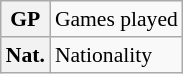<table class="wikitable" style="font-size:90%;">
<tr>
<th scope=row>GP</th>
<td>Games played</td>
</tr>
<tr>
<th scope=row>Nat.</th>
<td>Nationality</td>
</tr>
</table>
